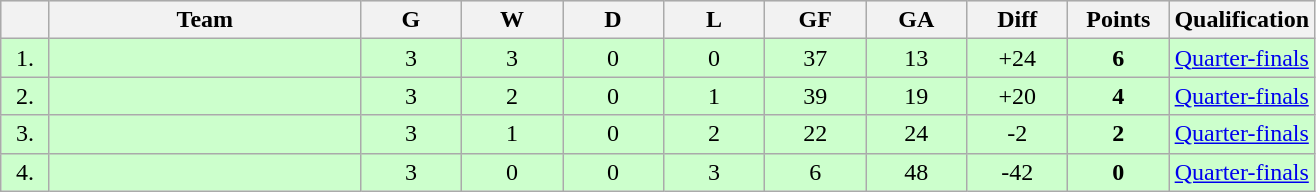<table class=wikitable style="text-align:center">
<tr bgcolor="#DCDCDC">
<th width="25"></th>
<th width="200">Team</th>
<th width="60">G</th>
<th width="60">W</th>
<th width="60">D</th>
<th width="60">L</th>
<th width="60">GF</th>
<th width="60">GA</th>
<th width="60">Diff</th>
<th width="60">Points</th>
<th width="60">Qualification</th>
</tr>
<tr bgcolor="#ccffcc">
<td>1.</td>
<td align=left></td>
<td>3</td>
<td>3</td>
<td>0</td>
<td>0</td>
<td>37</td>
<td>13</td>
<td>+24</td>
<td><strong>6</strong></td>
<td><a href='#'>Quarter-finals</a></td>
</tr>
<tr bgcolor="#ccffcc">
<td>2.</td>
<td align=left></td>
<td>3</td>
<td>2</td>
<td>0</td>
<td>1</td>
<td>39</td>
<td>19</td>
<td>+20</td>
<td><strong>4</strong></td>
<td><a href='#'>Quarter-finals</a></td>
</tr>
<tr bgcolor="#ccffcc">
<td>3.</td>
<td align=left></td>
<td>3</td>
<td>1</td>
<td>0</td>
<td>2</td>
<td>22</td>
<td>24</td>
<td>-2</td>
<td><strong>2</strong></td>
<td><a href='#'>Quarter-finals</a></td>
</tr>
<tr bgcolor= "#ccffcc">
<td>4.</td>
<td align=left></td>
<td>3</td>
<td>0</td>
<td>0</td>
<td>3</td>
<td>6</td>
<td>48</td>
<td>-42</td>
<td><strong>0</strong></td>
<td><a href='#'>Quarter-finals</a></td>
</tr>
</table>
